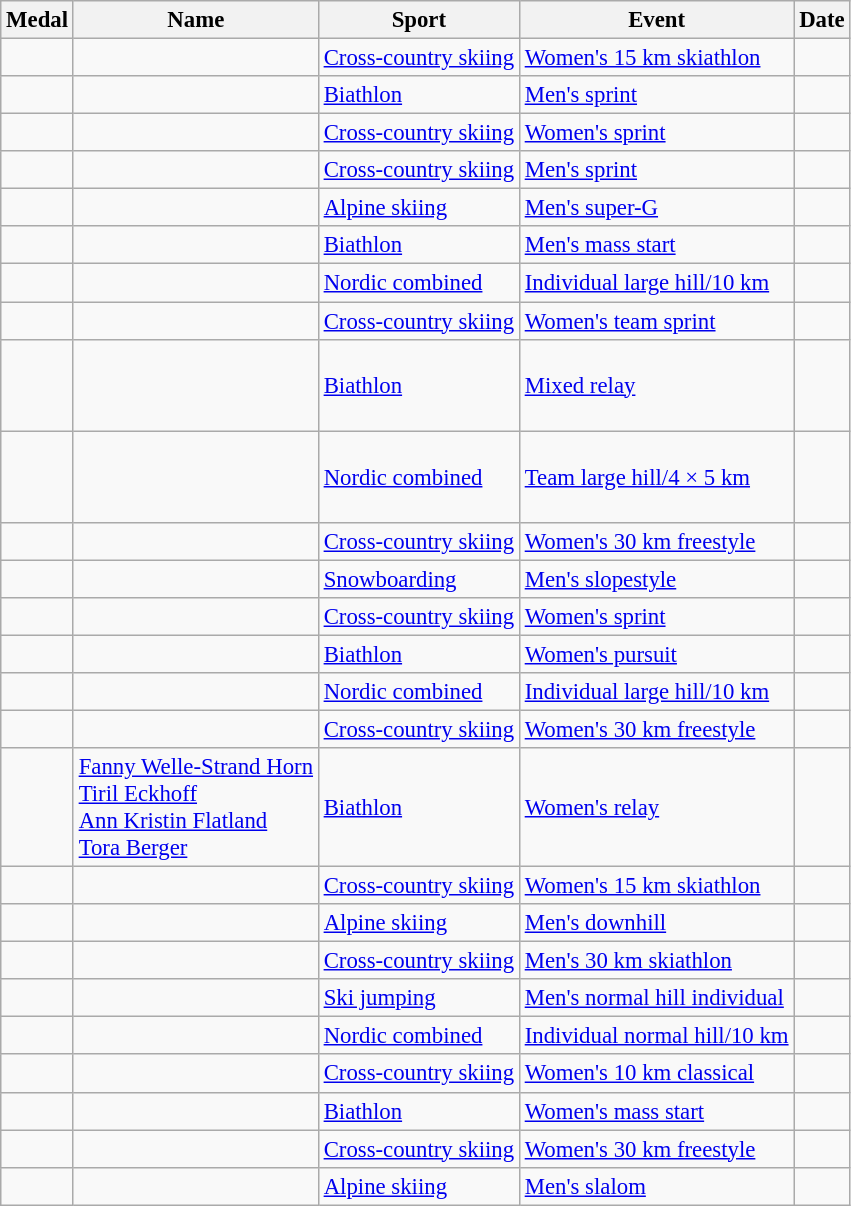<table class="wikitable sortable" style="font-size: 95%;">
<tr>
<th>Medal</th>
<th>Name</th>
<th>Sport</th>
<th>Event</th>
<th>Date</th>
</tr>
<tr>
<td></td>
<td></td>
<td><a href='#'>Cross-country skiing</a></td>
<td><a href='#'>Women's 15 km skiathlon</a></td>
<td></td>
</tr>
<tr>
<td></td>
<td></td>
<td><a href='#'>Biathlon</a></td>
<td><a href='#'>Men's sprint</a></td>
<td></td>
</tr>
<tr>
<td></td>
<td></td>
<td><a href='#'>Cross-country skiing</a></td>
<td><a href='#'>Women's sprint</a></td>
<td></td>
</tr>
<tr>
<td></td>
<td></td>
<td><a href='#'>Cross-country skiing</a></td>
<td><a href='#'>Men's sprint</a></td>
<td></td>
</tr>
<tr>
<td></td>
<td></td>
<td><a href='#'>Alpine skiing</a></td>
<td><a href='#'>Men's super-G</a></td>
<td></td>
</tr>
<tr>
<td></td>
<td></td>
<td><a href='#'>Biathlon</a></td>
<td><a href='#'>Men's mass start</a></td>
<td></td>
</tr>
<tr>
<td></td>
<td></td>
<td><a href='#'>Nordic combined</a></td>
<td><a href='#'>Individual large hill/10 km</a></td>
<td></td>
</tr>
<tr>
<td></td>
<td><br></td>
<td><a href='#'>Cross-country skiing</a></td>
<td><a href='#'>Women's team sprint</a></td>
<td></td>
</tr>
<tr>
<td></td>
<td><br><br><br></td>
<td><a href='#'>Biathlon</a></td>
<td><a href='#'>Mixed relay</a></td>
<td></td>
</tr>
<tr>
<td></td>
<td><br><br><br></td>
<td><a href='#'>Nordic combined</a></td>
<td><a href='#'>Team large hill/4 × 5 km</a></td>
<td></td>
</tr>
<tr>
<td></td>
<td></td>
<td><a href='#'>Cross-country skiing</a></td>
<td><a href='#'>Women's 30 km freestyle</a></td>
<td></td>
</tr>
<tr>
<td></td>
<td></td>
<td><a href='#'>Snowboarding</a></td>
<td><a href='#'>Men's slopestyle</a></td>
<td></td>
</tr>
<tr>
<td></td>
<td></td>
<td><a href='#'>Cross-country skiing</a></td>
<td><a href='#'>Women's sprint</a></td>
<td></td>
</tr>
<tr>
<td></td>
<td></td>
<td><a href='#'>Biathlon</a></td>
<td><a href='#'>Women's pursuit</a></td>
<td></td>
</tr>
<tr>
<td></td>
<td></td>
<td><a href='#'>Nordic combined</a></td>
<td><a href='#'>Individual large hill/10 km</a></td>
<td></td>
</tr>
<tr>
<td></td>
<td></td>
<td><a href='#'>Cross-country skiing</a></td>
<td><a href='#'>Women's 30 km freestyle</a></td>
<td></td>
</tr>
<tr>
<td></td>
<td><a href='#'>Fanny Welle-Strand Horn</a><br><a href='#'>Tiril Eckhoff</a><br><a href='#'>Ann Kristin Flatland</a><br><a href='#'>Tora Berger</a></td>
<td><a href='#'>Biathlon</a></td>
<td><a href='#'>Women's relay</a></td>
<td></td>
</tr>
<tr>
<td></td>
<td></td>
<td><a href='#'>Cross-country skiing</a></td>
<td><a href='#'>Women's 15 km skiathlon</a></td>
<td></td>
</tr>
<tr>
<td></td>
<td></td>
<td><a href='#'>Alpine skiing</a></td>
<td><a href='#'>Men's downhill</a></td>
<td></td>
</tr>
<tr>
<td></td>
<td></td>
<td><a href='#'>Cross-country skiing</a></td>
<td><a href='#'>Men's 30 km skiathlon</a></td>
<td></td>
</tr>
<tr>
<td></td>
<td></td>
<td><a href='#'>Ski jumping</a></td>
<td><a href='#'>Men's normal hill individual</a></td>
<td></td>
</tr>
<tr>
<td></td>
<td></td>
<td><a href='#'>Nordic combined</a></td>
<td><a href='#'>Individual normal hill/10 km</a></td>
<td></td>
</tr>
<tr>
<td></td>
<td></td>
<td><a href='#'>Cross-country skiing</a></td>
<td><a href='#'>Women's 10 km classical</a></td>
<td></td>
</tr>
<tr>
<td></td>
<td></td>
<td><a href='#'>Biathlon</a></td>
<td><a href='#'>Women's mass start</a></td>
<td></td>
</tr>
<tr>
<td></td>
<td></td>
<td><a href='#'>Cross-country skiing</a></td>
<td><a href='#'>Women's 30 km freestyle</a></td>
<td></td>
</tr>
<tr>
<td></td>
<td></td>
<td><a href='#'>Alpine skiing</a></td>
<td><a href='#'>Men's slalom</a></td>
<td></td>
</tr>
</table>
